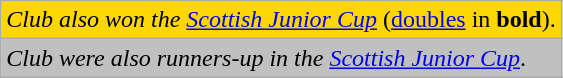<table class="wikitable" style="text-align: left;">
<tr>
<td bgcolor=gold><em>Club also won the <a href='#'>Scottish Junior Cup</a></em> (<a href='#'>doubles</a> in <strong>bold</strong>).</td>
</tr>
<tr>
<td bgcolor=silver><em>Club were also runners-up in the <a href='#'>Scottish Junior Cup</a></em>.</td>
</tr>
<tr>
</tr>
</table>
